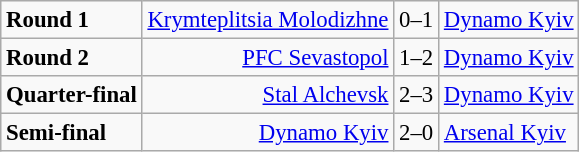<table class="wikitable" style="font-size:95%;">
<tr>
<td><strong>Round 1</strong></td>
<td align=right><a href='#'>Krymteplitsia Molodizhne</a></td>
<td>0–1</td>
<td><a href='#'>Dynamo Kyiv</a></td>
</tr>
<tr>
<td><strong>Round 2</strong></td>
<td align=right><a href='#'>PFC Sevastopol</a></td>
<td>1–2</td>
<td><a href='#'>Dynamo Kyiv</a></td>
</tr>
<tr>
<td><strong>Quarter-final</strong></td>
<td align=right><a href='#'>Stal Alchevsk</a></td>
<td>2–3</td>
<td><a href='#'>Dynamo Kyiv</a></td>
</tr>
<tr>
<td><strong>Semi-final</strong></td>
<td align=right><a href='#'>Dynamo Kyiv</a></td>
<td>2–0</td>
<td><a href='#'>Arsenal Kyiv</a></td>
</tr>
</table>
